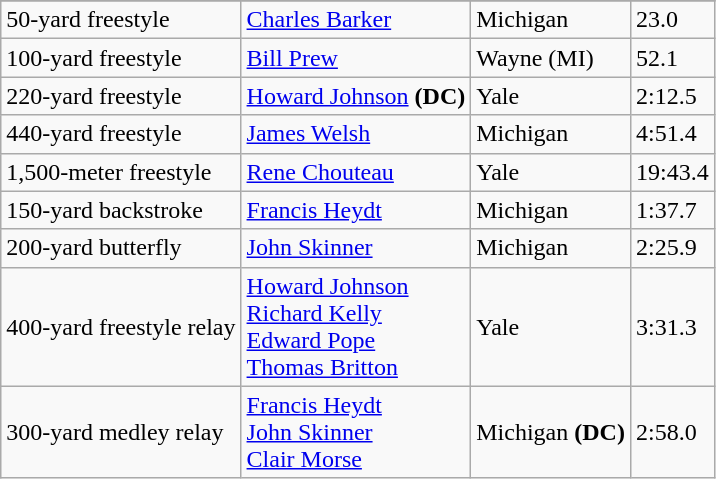<table class="wikitable sortable" style="text-align:left">
<tr>
</tr>
<tr>
<td>50-yard freestyle</td>
<td><a href='#'>Charles Barker</a></td>
<td>Michigan</td>
<td>23.0</td>
</tr>
<tr>
<td>100-yard freestyle</td>
<td><a href='#'>Bill Prew</a></td>
<td>Wayne (MI)</td>
<td>52.1</td>
</tr>
<tr>
<td>220-yard freestyle</td>
<td><a href='#'>Howard Johnson</a> <strong>(DC)</strong></td>
<td>Yale</td>
<td>2:12.5</td>
</tr>
<tr>
<td>440-yard freestyle</td>
<td><a href='#'>James Welsh</a></td>
<td>Michigan</td>
<td>4:51.4</td>
</tr>
<tr>
<td>1,500-meter freestyle</td>
<td><a href='#'>Rene Chouteau</a></td>
<td>Yale</td>
<td>19:43.4</td>
</tr>
<tr>
<td>150-yard backstroke</td>
<td><a href='#'>Francis Heydt</a></td>
<td>Michigan</td>
<td>1:37.7</td>
</tr>
<tr>
<td>200-yard butterfly</td>
<td><a href='#'>John Skinner</a></td>
<td>Michigan</td>
<td>2:25.9</td>
</tr>
<tr>
<td>400-yard freestyle relay</td>
<td><a href='#'>Howard Johnson</a><br><a href='#'>Richard Kelly</a><br><a href='#'>Edward Pope</a><br><a href='#'>Thomas Britton</a></td>
<td>Yale</td>
<td>3:31.3</td>
</tr>
<tr>
<td>300-yard medley relay</td>
<td><a href='#'>Francis Heydt</a><br><a href='#'>John Skinner</a><br><a href='#'>Clair Morse</a></td>
<td>Michigan <strong>(DC)</strong></td>
<td>2:58.0</td>
</tr>
</table>
